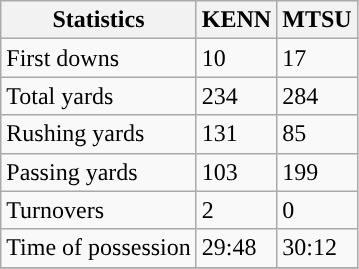<table class="wikitable">
<tr>
<th>Statistics</th>
<th>KENN</th>
<th>MTSU</th>
</tr>
<tr>
<td>First downs</td>
<td>10</td>
<td>17</td>
</tr>
<tr>
<td>Total yards</td>
<td>234</td>
<td>284</td>
</tr>
<tr>
<td>Rushing yards</td>
<td>131</td>
<td>85</td>
</tr>
<tr>
<td>Passing yards</td>
<td>103</td>
<td>199</td>
</tr>
<tr>
<td>Turnovers</td>
<td>2</td>
<td>0</td>
</tr>
<tr>
<td>Time of possession</td>
<td>29:48</td>
<td>30:12</td>
</tr>
<tr>
</tr>
</table>
